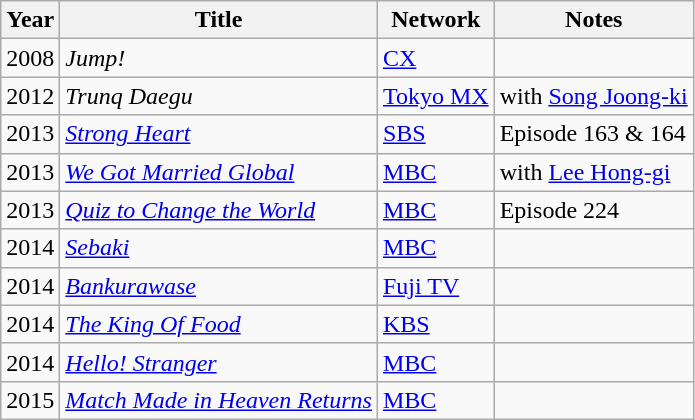<table class="wikitable sortable">
<tr>
<th>Year</th>
<th>Title</th>
<th>Network</th>
<th class="unsortable">Notes</th>
</tr>
<tr>
<td>2008</td>
<td><em>Jump!</em></td>
<td><a href='#'>CX</a></td>
<td></td>
</tr>
<tr>
<td>2012</td>
<td><em>Trunq Daegu</em></td>
<td><a href='#'>Tokyo MX</a></td>
<td>with <a href='#'>Song Joong-ki</a></td>
</tr>
<tr>
<td>2013</td>
<td><em><a href='#'>Strong Heart</a></em></td>
<td><a href='#'>SBS</a></td>
<td>Episode 163 & 164</td>
</tr>
<tr>
<td>2013</td>
<td><em><a href='#'>We Got Married Global</a></em></td>
<td><a href='#'>MBC</a></td>
<td>with <a href='#'>Lee Hong-gi</a></td>
</tr>
<tr>
<td>2013</td>
<td><em><a href='#'>Quiz to Change the World</a></em></td>
<td><a href='#'>MBC</a></td>
<td>Episode 224</td>
</tr>
<tr>
<td>2014</td>
<td><em><a href='#'>Sebaki</a></em></td>
<td><a href='#'>MBC</a></td>
<td></td>
</tr>
<tr>
<td>2014</td>
<td><em><a href='#'>Bankurawase</a></em></td>
<td><a href='#'>Fuji TV</a></td>
<td></td>
</tr>
<tr>
<td>2014</td>
<td><em><a href='#'>The King Of Food</a></em></td>
<td><a href='#'>KBS</a></td>
<td></td>
</tr>
<tr>
<td>2014</td>
<td><em><a href='#'>Hello! Stranger</a></em></td>
<td><a href='#'>MBC</a></td>
<td></td>
</tr>
<tr>
<td>2015</td>
<td><em><a href='#'>Match Made in Heaven Returns</a></em></td>
<td><a href='#'>MBC</a></td>
<td></td>
</tr>
</table>
